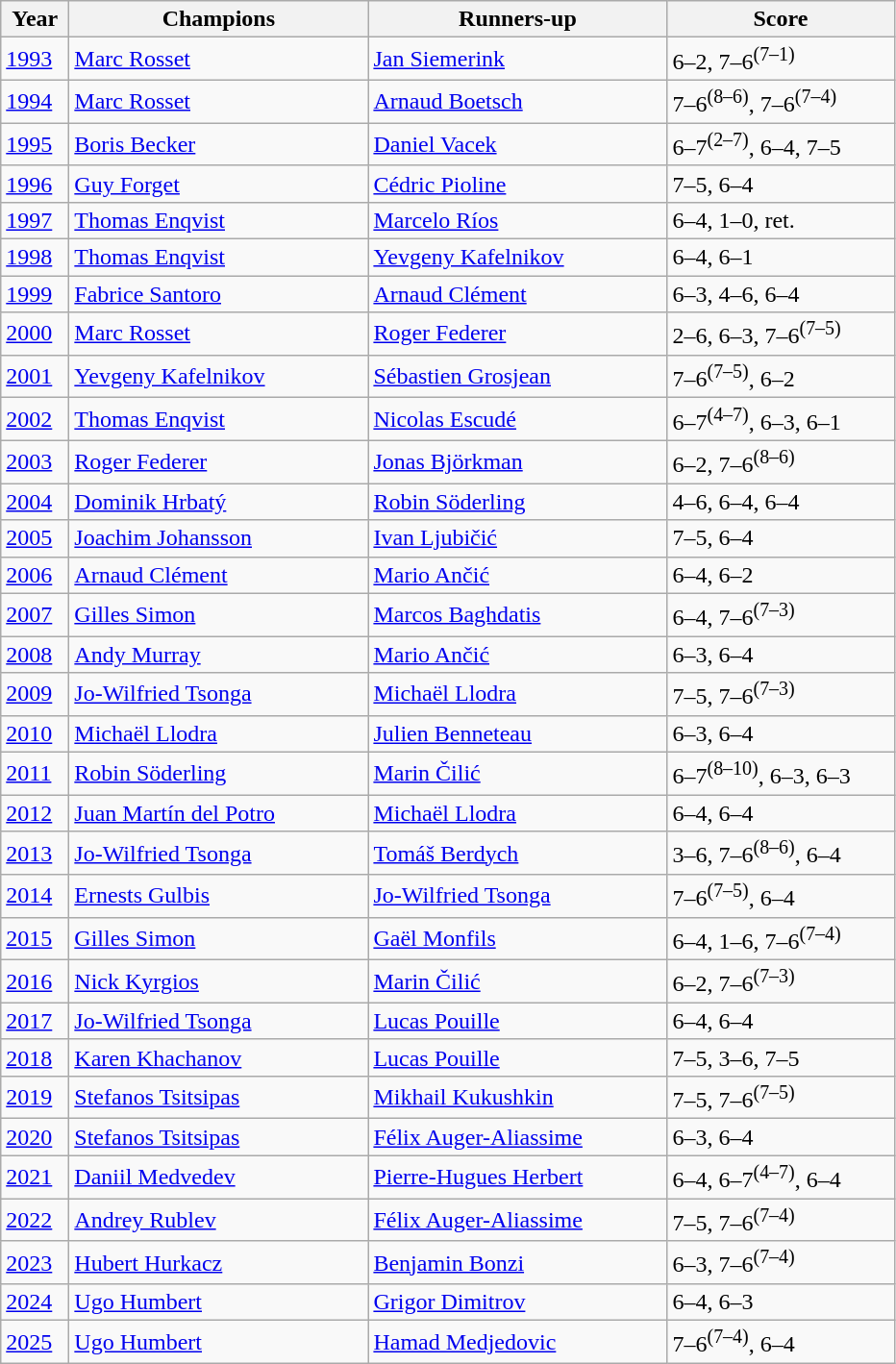<table class=wikitable>
<tr>
<th style="width:40px">Year</th>
<th style="width:200px">Champions</th>
<th style="width:200px">Runners-up</th>
<th style="width:150px" class="unsortable">Score</th>
</tr>
<tr>
<td><a href='#'>1993</a></td>
<td>  <a href='#'>Marc Rosset</a></td>
<td>  <a href='#'>Jan Siemerink</a></td>
<td>6–2, 7–6<sup>(7–1)</sup></td>
</tr>
<tr>
<td><a href='#'>1994</a></td>
<td> <a href='#'>Marc Rosset</a> </td>
<td> <a href='#'>Arnaud Boetsch</a></td>
<td>7–6<sup>(8–6)</sup>, 7–6<sup>(7–4)</sup></td>
</tr>
<tr>
<td><a href='#'>1995</a></td>
<td> <a href='#'>Boris Becker</a></td>
<td> <a href='#'>Daniel Vacek</a></td>
<td>6–7<sup>(2–7)</sup>, 6–4, 7–5</td>
</tr>
<tr>
<td><a href='#'>1996</a></td>
<td> <a href='#'>Guy Forget</a></td>
<td> <a href='#'>Cédric Pioline</a></td>
<td>7–5, 6–4</td>
</tr>
<tr>
<td><a href='#'>1997</a></td>
<td> <a href='#'>Thomas Enqvist</a></td>
<td> <a href='#'>Marcelo Ríos</a></td>
<td>6–4, 1–0, ret.</td>
</tr>
<tr>
<td><a href='#'>1998</a></td>
<td> <a href='#'>Thomas Enqvist</a> </td>
<td> <a href='#'>Yevgeny Kafelnikov</a></td>
<td>6–4, 6–1</td>
</tr>
<tr>
<td><a href='#'>1999</a></td>
<td> <a href='#'>Fabrice Santoro</a></td>
<td> <a href='#'>Arnaud Clément</a></td>
<td>6–3, 4–6, 6–4</td>
</tr>
<tr>
<td><a href='#'>2000</a></td>
<td> <a href='#'>Marc Rosset</a> </td>
<td> <a href='#'>Roger Federer</a></td>
<td>2–6, 6–3, 7–6<sup>(7–5)</sup></td>
</tr>
<tr>
<td><a href='#'>2001</a></td>
<td> <a href='#'>Yevgeny Kafelnikov</a></td>
<td> <a href='#'>Sébastien Grosjean</a></td>
<td>7–6<sup>(7–5)</sup>, 6–2</td>
</tr>
<tr>
<td><a href='#'>2002</a></td>
<td> <a href='#'>Thomas Enqvist</a> </td>
<td> <a href='#'>Nicolas Escudé</a></td>
<td>6–7<sup>(4–7)</sup>, 6–3, 6–1</td>
</tr>
<tr>
<td><a href='#'>2003</a></td>
<td> <a href='#'>Roger Federer</a></td>
<td> <a href='#'>Jonas Björkman</a></td>
<td>6–2, 7–6<sup>(8–6)</sup></td>
</tr>
<tr>
<td><a href='#'>2004</a></td>
<td> <a href='#'>Dominik Hrbatý</a></td>
<td> <a href='#'>Robin Söderling</a></td>
<td>4–6, 6–4, 6–4</td>
</tr>
<tr>
<td><a href='#'>2005</a></td>
<td> <a href='#'>Joachim Johansson</a></td>
<td> <a href='#'>Ivan Ljubičić</a></td>
<td>7–5, 6–4</td>
</tr>
<tr>
<td><a href='#'>2006</a></td>
<td> <a href='#'>Arnaud Clément</a></td>
<td> <a href='#'>Mario Ančić</a></td>
<td>6–4, 6–2</td>
</tr>
<tr>
<td><a href='#'>2007</a></td>
<td> <a href='#'>Gilles Simon</a></td>
<td> <a href='#'>Marcos Baghdatis</a></td>
<td>6–4, 7–6<sup>(7–3)</sup></td>
</tr>
<tr>
<td><a href='#'>2008</a></td>
<td> <a href='#'>Andy Murray</a></td>
<td> <a href='#'>Mario Ančić</a></td>
<td>6–3, 6–4</td>
</tr>
<tr>
<td><a href='#'>2009</a></td>
<td> <a href='#'>Jo-Wilfried Tsonga</a></td>
<td> <a href='#'>Michaël Llodra</a></td>
<td>7–5, 7–6<sup>(7–3)</sup></td>
</tr>
<tr>
<td><a href='#'>2010</a></td>
<td> <a href='#'>Michaël Llodra</a></td>
<td> <a href='#'>Julien Benneteau</a></td>
<td>6–3, 6–4</td>
</tr>
<tr>
<td><a href='#'>2011</a></td>
<td> <a href='#'>Robin Söderling</a></td>
<td> <a href='#'>Marin Čilić</a></td>
<td>6–7<sup>(8–10)</sup>, 6–3, 6–3</td>
</tr>
<tr>
<td><a href='#'>2012</a></td>
<td> <a href='#'>Juan Martín del Potro</a></td>
<td> <a href='#'>Michaël Llodra</a></td>
<td>6–4, 6–4</td>
</tr>
<tr>
<td><a href='#'>2013</a></td>
<td> <a href='#'>Jo-Wilfried Tsonga</a> </td>
<td> <a href='#'>Tomáš Berdych</a></td>
<td>3–6, 7–6<sup>(8–6)</sup>, 6–4</td>
</tr>
<tr>
<td><a href='#'>2014</a></td>
<td> <a href='#'>Ernests Gulbis</a></td>
<td> <a href='#'>Jo-Wilfried Tsonga</a></td>
<td>7–6<sup>(7–5)</sup>, 6–4</td>
</tr>
<tr>
<td><a href='#'>2015</a></td>
<td> <a href='#'>Gilles Simon</a> </td>
<td> <a href='#'>Gaël Monfils</a></td>
<td>6–4, 1–6, 7–6<sup>(7–4)</sup></td>
</tr>
<tr>
<td><a href='#'>2016</a></td>
<td> <a href='#'>Nick Kyrgios</a></td>
<td> <a href='#'>Marin Čilić</a></td>
<td>6–2, 7–6<sup>(7–3)</sup></td>
</tr>
<tr>
<td><a href='#'>2017</a></td>
<td> <a href='#'>Jo-Wilfried Tsonga</a> </td>
<td> <a href='#'>Lucas Pouille</a></td>
<td>6–4, 6–4</td>
</tr>
<tr>
<td><a href='#'>2018</a></td>
<td> <a href='#'>Karen Khachanov</a></td>
<td> <a href='#'>Lucas Pouille</a></td>
<td>7–5, 3–6, 7–5</td>
</tr>
<tr>
<td><a href='#'>2019</a></td>
<td> <a href='#'>Stefanos Tsitsipas</a></td>
<td> <a href='#'>Mikhail Kukushkin</a></td>
<td>7–5, 7–6<sup>(7–5)</sup></td>
</tr>
<tr>
<td><a href='#'>2020</a></td>
<td> <a href='#'>Stefanos Tsitsipas</a> </td>
<td> <a href='#'>Félix Auger-Aliassime</a></td>
<td>6–3, 6–4</td>
</tr>
<tr>
<td><a href='#'>2021</a></td>
<td> <a href='#'>Daniil Medvedev</a></td>
<td> <a href='#'>Pierre-Hugues Herbert</a></td>
<td>6–4, 6–7<sup>(4–7)</sup>, 6–4</td>
</tr>
<tr>
<td><a href='#'>2022</a></td>
<td> <a href='#'>Andrey Rublev</a></td>
<td> <a href='#'>Félix Auger-Aliassime</a></td>
<td>7–5, 7–6<sup>(7–4)</sup></td>
</tr>
<tr>
<td><a href='#'>2023</a></td>
<td> <a href='#'>Hubert Hurkacz</a></td>
<td> <a href='#'>Benjamin Bonzi</a></td>
<td>6–3, 7–6<sup>(7–4)</sup></td>
</tr>
<tr>
<td><a href='#'>2024</a></td>
<td> <a href='#'>Ugo Humbert</a></td>
<td> <a href='#'>Grigor Dimitrov</a></td>
<td>6–4, 6–3</td>
</tr>
<tr>
<td><a href='#'>2025</a></td>
<td> <a href='#'>Ugo Humbert</a> </td>
<td> <a href='#'>Hamad Medjedovic</a></td>
<td>7–6<sup>(7–4)</sup>, 6–4</td>
</tr>
</table>
